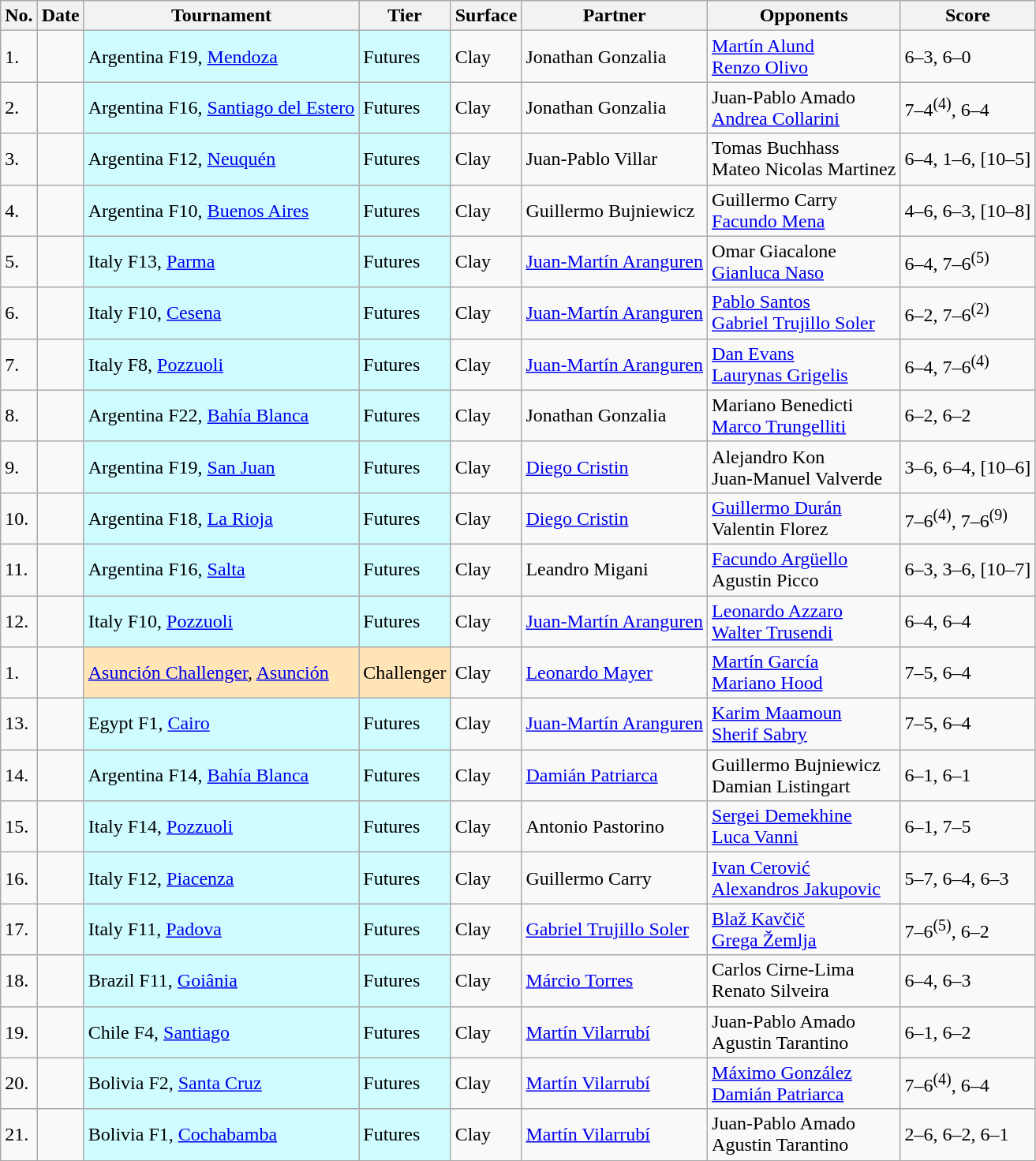<table class="sortable wikitable">
<tr>
<th>No.</th>
<th>Date</th>
<th>Tournament</th>
<th>Tier</th>
<th>Surface</th>
<th>Partner</th>
<th>Opponents</th>
<th class="unsortable">Score</th>
</tr>
<tr>
<td>1.</td>
<td></td>
<td style="background:#cffcff;">Argentina F19, <a href='#'>Mendoza</a></td>
<td style="background:#cffcff;">Futures</td>
<td>Clay</td>
<td> Jonathan Gonzalia</td>
<td> <a href='#'>Martín Alund</a><br>  <a href='#'>Renzo Olivo</a></td>
<td>6–3, 6–0</td>
</tr>
<tr>
<td>2.</td>
<td></td>
<td style="background:#cffcff;">Argentina F16, <a href='#'>Santiago del Estero</a></td>
<td style="background:#cffcff;">Futures</td>
<td>Clay</td>
<td> Jonathan Gonzalia</td>
<td> Juan-Pablo Amado<br>  <a href='#'>Andrea Collarini</a></td>
<td>7–4<sup>(4)</sup>, 6–4</td>
</tr>
<tr>
<td>3.</td>
<td></td>
<td style="background:#cffcff;">Argentina F12, <a href='#'>Neuquén</a></td>
<td style="background:#cffcff;">Futures</td>
<td>Clay</td>
<td> Juan-Pablo Villar</td>
<td> Tomas Buchhass<br>  Mateo Nicolas Martinez</td>
<td>6–4, 1–6, [10–5]</td>
</tr>
<tr>
<td>4.</td>
<td></td>
<td style="background:#cffcff;">Argentina F10, <a href='#'>Buenos Aires</a></td>
<td style="background:#cffcff;">Futures</td>
<td>Clay</td>
<td> Guillermo Bujniewicz</td>
<td> Guillermo Carry<br>  <a href='#'>Facundo Mena</a></td>
<td>4–6, 6–3, [10–8]</td>
</tr>
<tr>
<td>5.</td>
<td></td>
<td style="background:#cffcff;">Italy F13, <a href='#'>Parma</a></td>
<td style="background:#cffcff;">Futures</td>
<td>Clay</td>
<td> <a href='#'>Juan-Martín Aranguren</a></td>
<td> Omar Giacalone<br>  <a href='#'>Gianluca Naso</a></td>
<td>6–4, 7–6<sup>(5)</sup></td>
</tr>
<tr>
<td>6.</td>
<td></td>
<td style="background:#cffcff;">Italy F10, <a href='#'>Cesena</a></td>
<td style="background:#cffcff;">Futures</td>
<td>Clay</td>
<td> <a href='#'>Juan-Martín Aranguren</a></td>
<td> <a href='#'>Pablo Santos</a><br>  <a href='#'>Gabriel Trujillo Soler</a></td>
<td>6–2, 7–6<sup>(2)</sup></td>
</tr>
<tr>
<td>7.</td>
<td></td>
<td style="background:#cffcff;">Italy F8, <a href='#'>Pozzuoli</a></td>
<td style="background:#cffcff;">Futures</td>
<td>Clay</td>
<td> <a href='#'>Juan-Martín Aranguren</a></td>
<td> <a href='#'>Dan Evans</a><br>  <a href='#'>Laurynas Grigelis</a></td>
<td>6–4, 7–6<sup>(4)</sup></td>
</tr>
<tr>
<td>8.</td>
<td></td>
<td style="background:#cffcff;">Argentina F22, <a href='#'>Bahía Blanca</a></td>
<td style="background:#cffcff;">Futures</td>
<td>Clay</td>
<td> Jonathan Gonzalia</td>
<td> Mariano Benedicti<br>  <a href='#'>Marco Trungelliti</a></td>
<td>6–2, 6–2</td>
</tr>
<tr>
<td>9.</td>
<td></td>
<td style="background:#cffcff;">Argentina F19, <a href='#'>San Juan</a></td>
<td style="background:#cffcff;">Futures</td>
<td>Clay</td>
<td> <a href='#'>Diego Cristin</a></td>
<td> Alejandro Kon<br>  Juan-Manuel Valverde</td>
<td>3–6, 6–4, [10–6]</td>
</tr>
<tr>
<td>10.</td>
<td></td>
<td style="background:#cffcff;">Argentina F18, <a href='#'>La Rioja</a></td>
<td style="background:#cffcff;">Futures</td>
<td>Clay</td>
<td> <a href='#'>Diego Cristin</a></td>
<td> <a href='#'>Guillermo Durán</a><br>  Valentin Florez</td>
<td>7–6<sup>(4)</sup>, 7–6<sup>(9)</sup></td>
</tr>
<tr>
<td>11.</td>
<td></td>
<td style="background:#cffcff;">Argentina F16, <a href='#'>Salta</a></td>
<td style="background:#cffcff;">Futures</td>
<td>Clay</td>
<td> Leandro Migani</td>
<td> <a href='#'>Facundo Argüello</a><br>  Agustin Picco</td>
<td>6–3, 3–6, [10–7]</td>
</tr>
<tr>
<td>12.</td>
<td></td>
<td style="background:#cffcff;">Italy F10, <a href='#'>Pozzuoli</a></td>
<td style="background:#cffcff;">Futures</td>
<td>Clay</td>
<td> <a href='#'>Juan-Martín Aranguren</a></td>
<td> <a href='#'>Leonardo Azzaro</a><br>  <a href='#'>Walter Trusendi</a></td>
<td>6–4, 6–4</td>
</tr>
<tr>
<td>1.</td>
<td></td>
<td style="background:moccasin;"><a href='#'>Asunción Challenger</a>, <a href='#'>Asunción</a></td>
<td style="background:moccasin;">Challenger</td>
<td>Clay</td>
<td> <a href='#'>Leonardo Mayer</a></td>
<td> <a href='#'>Martín García</a><br>  <a href='#'>Mariano Hood</a></td>
<td>7–5, 6–4</td>
</tr>
<tr>
<td>13.</td>
<td></td>
<td style="background:#cffcff;">Egypt F1, <a href='#'>Cairo</a></td>
<td style="background:#cffcff;">Futures</td>
<td>Clay</td>
<td> <a href='#'>Juan-Martín Aranguren</a></td>
<td> <a href='#'>Karim Maamoun</a><br>  <a href='#'>Sherif Sabry</a></td>
<td>7–5, 6–4</td>
</tr>
<tr>
<td>14.</td>
<td></td>
<td style="background:#cffcff;">Argentina F14, <a href='#'>Bahía Blanca</a></td>
<td style="background:#cffcff;">Futures</td>
<td>Clay</td>
<td> <a href='#'>Damián Patriarca</a></td>
<td> Guillermo Bujniewicz<br>  Damian Listingart</td>
<td>6–1, 6–1</td>
</tr>
<tr>
<td>15.</td>
<td></td>
<td style="background:#cffcff;">Italy F14, <a href='#'>Pozzuoli</a></td>
<td style="background:#cffcff;">Futures</td>
<td>Clay</td>
<td> Antonio Pastorino</td>
<td> <a href='#'>Sergei Demekhine</a><br>  <a href='#'>Luca Vanni</a></td>
<td>6–1, 7–5</td>
</tr>
<tr>
<td>16.</td>
<td></td>
<td style="background:#cffcff;">Italy F12, <a href='#'>Piacenza</a></td>
<td style="background:#cffcff;">Futures</td>
<td>Clay</td>
<td> Guillermo Carry</td>
<td> <a href='#'>Ivan Cerović</a><br>  <a href='#'>Alexandros Jakupovic</a></td>
<td>5–7, 6–4, 6–3</td>
</tr>
<tr>
<td>17.</td>
<td></td>
<td style="background:#cffcff;">Italy F11, <a href='#'>Padova</a></td>
<td style="background:#cffcff;">Futures</td>
<td>Clay</td>
<td> <a href='#'>Gabriel Trujillo Soler</a></td>
<td> <a href='#'>Blaž Kavčič</a><br>  <a href='#'>Grega Žemlja</a></td>
<td>7–6<sup>(5)</sup>, 6–2</td>
</tr>
<tr>
<td>18.</td>
<td></td>
<td style="background:#cffcff;">Brazil F11, <a href='#'>Goiânia</a></td>
<td style="background:#cffcff;">Futures</td>
<td>Clay</td>
<td> <a href='#'>Márcio Torres</a></td>
<td> Carlos Cirne-Lima<br>  Renato Silveira</td>
<td>6–4, 6–3</td>
</tr>
<tr>
<td>19.</td>
<td></td>
<td style="background:#cffcff;">Chile F4, <a href='#'>Santiago</a></td>
<td style="background:#cffcff;">Futures</td>
<td>Clay</td>
<td> <a href='#'>Martín Vilarrubí</a></td>
<td> Juan-Pablo Amado<br>  Agustin Tarantino</td>
<td>6–1, 6–2</td>
</tr>
<tr>
<td>20.</td>
<td></td>
<td style="background:#cffcff;">Bolivia F2, <a href='#'>Santa Cruz</a></td>
<td style="background:#cffcff;">Futures</td>
<td>Clay</td>
<td> <a href='#'>Martín Vilarrubí</a></td>
<td> <a href='#'>Máximo González</a><br>  <a href='#'>Damián Patriarca</a></td>
<td>7–6<sup>(4)</sup>, 6–4</td>
</tr>
<tr>
<td>21.</td>
<td></td>
<td style="background:#cffcff;">Bolivia F1, <a href='#'>Cochabamba</a></td>
<td style="background:#cffcff;">Futures</td>
<td>Clay</td>
<td> <a href='#'>Martín Vilarrubí</a></td>
<td> Juan-Pablo Amado<br>  Agustin Tarantino</td>
<td>2–6, 6–2, 6–1</td>
</tr>
</table>
